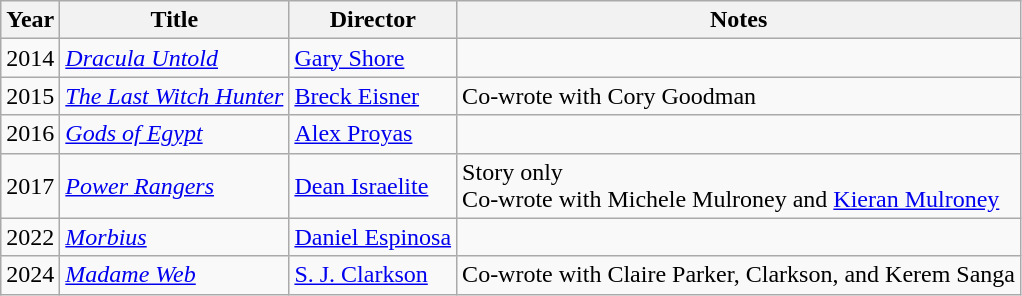<table class="wikitable" style="margin-right: 0;">
<tr>
<th>Year</th>
<th>Title</th>
<th>Director</th>
<th>Notes</th>
</tr>
<tr>
<td>2014</td>
<td><em><a href='#'>Dracula Untold</a></em></td>
<td><a href='#'>Gary Shore</a></td>
<td></td>
</tr>
<tr>
<td>2015</td>
<td><em><a href='#'>The Last Witch Hunter</a></em></td>
<td><a href='#'>Breck Eisner</a></td>
<td>Co-wrote with Cory Goodman</td>
</tr>
<tr>
<td>2016</td>
<td><em><a href='#'>Gods of Egypt</a></em></td>
<td><a href='#'>Alex Proyas</a></td>
<td></td>
</tr>
<tr>
<td>2017</td>
<td><em><a href='#'>Power Rangers</a></em></td>
<td><a href='#'>Dean Israelite</a></td>
<td>Story only<br>Co-wrote with Michele Mulroney and <a href='#'>Kieran Mulroney</a></td>
</tr>
<tr>
<td>2022</td>
<td><em><a href='#'>Morbius</a></em></td>
<td><a href='#'>Daniel Espinosa</a></td>
<td></td>
</tr>
<tr>
<td>2024</td>
<td><em><a href='#'>Madame Web</a></em></td>
<td><a href='#'>S. J. Clarkson</a></td>
<td>Co-wrote with Claire Parker, Clarkson, and Kerem Sanga</td>
</tr>
</table>
